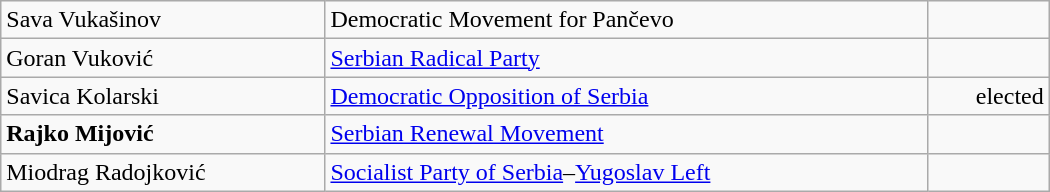<table style="width:700px;" class="wikitable">
<tr>
<td align="left">Sava Vukašinov</td>
<td align="left">Democratic Movement for Pančevo</td>
<td align="right"></td>
</tr>
<tr>
<td align="left">Goran Vuković</td>
<td align="left"><a href='#'>Serbian Radical Party</a></td>
<td align="right"></td>
</tr>
<tr>
<td align="left">Savica Kolarski</td>
<td align="left"><a href='#'>Democratic Opposition of Serbia</a></td>
<td align="right">elected</td>
</tr>
<tr>
<td align="left"><strong>Rajko Mijović</strong></td>
<td align="left"><a href='#'>Serbian Renewal Movement</a></td>
<td align="right"></td>
</tr>
<tr>
<td align="left">Miodrag Radojković</td>
<td align="left"><a href='#'>Socialist Party of Serbia</a>–<a href='#'>Yugoslav Left</a></td>
<td align="right"></td>
</tr>
</table>
